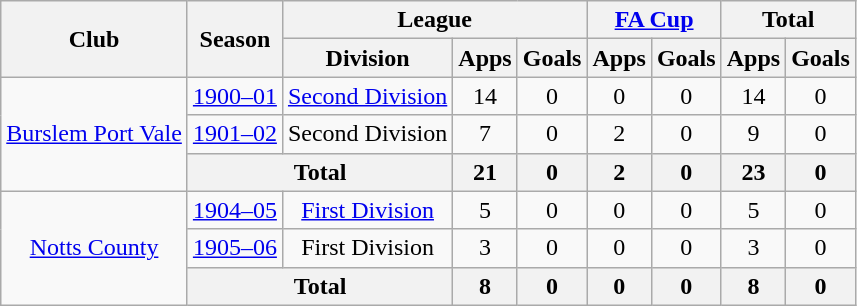<table class="wikitable" style="text-align:center">
<tr>
<th rowspan="2">Club</th>
<th rowspan="2">Season</th>
<th colspan="3">League</th>
<th colspan="2"><a href='#'>FA Cup</a></th>
<th colspan="2">Total</th>
</tr>
<tr>
<th>Division</th>
<th>Apps</th>
<th>Goals</th>
<th>Apps</th>
<th>Goals</th>
<th>Apps</th>
<th>Goals</th>
</tr>
<tr>
<td rowspan="3"><a href='#'>Burslem Port Vale</a></td>
<td><a href='#'>1900–01</a></td>
<td><a href='#'>Second Division</a></td>
<td>14</td>
<td>0</td>
<td>0</td>
<td>0</td>
<td>14</td>
<td>0</td>
</tr>
<tr>
<td><a href='#'>1901–02</a></td>
<td>Second Division</td>
<td>7</td>
<td>0</td>
<td>2</td>
<td>0</td>
<td>9</td>
<td>0</td>
</tr>
<tr>
<th colspan="2">Total</th>
<th>21</th>
<th>0</th>
<th>2</th>
<th>0</th>
<th>23</th>
<th>0</th>
</tr>
<tr>
<td rowspan="3"><a href='#'>Notts County</a></td>
<td><a href='#'>1904–05</a></td>
<td><a href='#'>First Division</a></td>
<td>5</td>
<td>0</td>
<td>0</td>
<td>0</td>
<td>5</td>
<td>0</td>
</tr>
<tr>
<td><a href='#'>1905–06</a></td>
<td>First Division</td>
<td>3</td>
<td>0</td>
<td>0</td>
<td>0</td>
<td>3</td>
<td>0</td>
</tr>
<tr>
<th colspan="2">Total</th>
<th>8</th>
<th>0</th>
<th>0</th>
<th>0</th>
<th>8</th>
<th>0</th>
</tr>
</table>
